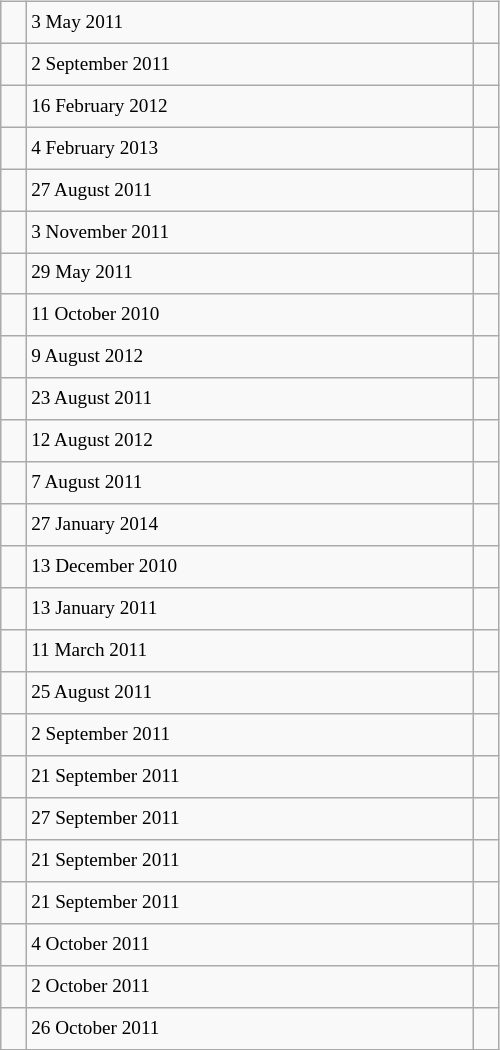<table class="wikitable" style="font-size: 80%; float: left; width: 26em; margin-right: 1em; height: 700px">
<tr>
<td></td>
<td>3 May 2011</td>
<td></td>
</tr>
<tr>
<td></td>
<td>2 September 2011</td>
<td></td>
</tr>
<tr>
<td></td>
<td>16 February 2012</td>
<td></td>
</tr>
<tr>
<td></td>
<td>4 February 2013</td>
<td></td>
</tr>
<tr>
<td></td>
<td>27 August 2011</td>
<td></td>
</tr>
<tr>
<td></td>
<td>3 November 2011</td>
<td></td>
</tr>
<tr>
<td></td>
<td>29 May 2011</td>
<td></td>
</tr>
<tr>
<td></td>
<td>11 October 2010</td>
<td></td>
</tr>
<tr>
<td></td>
<td>9 August 2012</td>
<td></td>
</tr>
<tr>
<td></td>
<td>23 August 2011</td>
<td></td>
</tr>
<tr>
<td></td>
<td>12 August 2012</td>
<td></td>
</tr>
<tr>
<td></td>
<td>7 August 2011</td>
<td></td>
</tr>
<tr>
<td></td>
<td>27 January 2014</td>
<td></td>
</tr>
<tr>
<td></td>
<td>13 December 2010</td>
<td></td>
</tr>
<tr>
<td></td>
<td>13 January 2011</td>
<td></td>
</tr>
<tr>
<td></td>
<td>11 March 2011</td>
<td></td>
</tr>
<tr>
<td></td>
<td>25 August 2011</td>
<td></td>
</tr>
<tr>
<td></td>
<td>2 September 2011</td>
<td></td>
</tr>
<tr>
<td></td>
<td>21 September 2011</td>
<td></td>
</tr>
<tr>
<td></td>
<td>27 September 2011</td>
<td></td>
</tr>
<tr>
<td></td>
<td>21 September 2011</td>
<td></td>
</tr>
<tr>
<td></td>
<td>21 September 2011</td>
<td></td>
</tr>
<tr>
<td></td>
<td>4 October 2011</td>
<td></td>
</tr>
<tr>
<td></td>
<td>2 October 2011</td>
<td></td>
</tr>
<tr>
<td></td>
<td>26 October 2011</td>
<td></td>
</tr>
</table>
